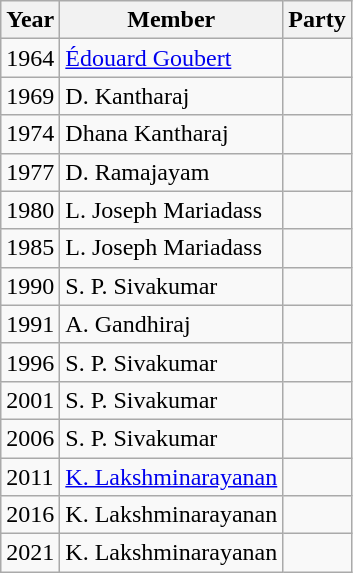<table class="wikitable">
<tr>
<th>Year</th>
<th>Member</th>
<th colspan="2">Party</th>
</tr>
<tr>
<td>1964</td>
<td><a href='#'>Édouard Goubert</a></td>
<td></td>
</tr>
<tr>
<td>1969</td>
<td>D. Kantharaj</td>
<td></td>
</tr>
<tr>
<td>1974</td>
<td>Dhana Kantharaj</td>
<td></td>
</tr>
<tr>
<td>1977</td>
<td>D. Ramajayam</td>
<td></td>
</tr>
<tr>
<td>1980</td>
<td>L. Joseph Mariadass</td>
<td></td>
</tr>
<tr>
<td>1985</td>
<td>L. Joseph Mariadass</td>
<td></td>
</tr>
<tr>
<td>1990</td>
<td>S. P. Sivakumar</td>
<td></td>
</tr>
<tr>
<td>1991</td>
<td>A. Gandhiraj</td>
<td></td>
</tr>
<tr>
<td>1996</td>
<td>S. P. Sivakumar</td>
<td></td>
</tr>
<tr>
<td>2001</td>
<td>S. P. Sivakumar</td>
<td></td>
</tr>
<tr>
<td>2006</td>
<td>S. P. Sivakumar</td>
<td></td>
</tr>
<tr>
<td>2011</td>
<td><a href='#'>K. Lakshminarayanan</a></td>
<td></td>
</tr>
<tr>
<td>2016</td>
<td>K. Lakshminarayanan</td>
<td></td>
</tr>
<tr>
<td>2021</td>
<td>K. Lakshminarayanan</td>
<td></td>
</tr>
</table>
